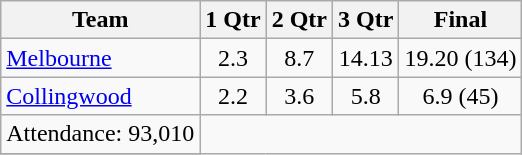<table class="wikitable">
<tr>
<th>Team</th>
<th>1 Qtr</th>
<th>2 Qtr</th>
<th>3 Qtr</th>
<th>Final</th>
</tr>
<tr>
<td><a href='#'>Melbourne</a></td>
<td align=center>2.3</td>
<td align=center>8.7</td>
<td align=center>14.13</td>
<td align=center>19.20 (134)</td>
</tr>
<tr>
<td><a href='#'>Collingwood</a></td>
<td align=center>2.2</td>
<td align=center>3.6</td>
<td align=center>5.8</td>
<td align=center>6.9 (45)</td>
</tr>
<tr>
<td align=center>Attendance: 93,010</td>
</tr>
<tr>
</tr>
</table>
